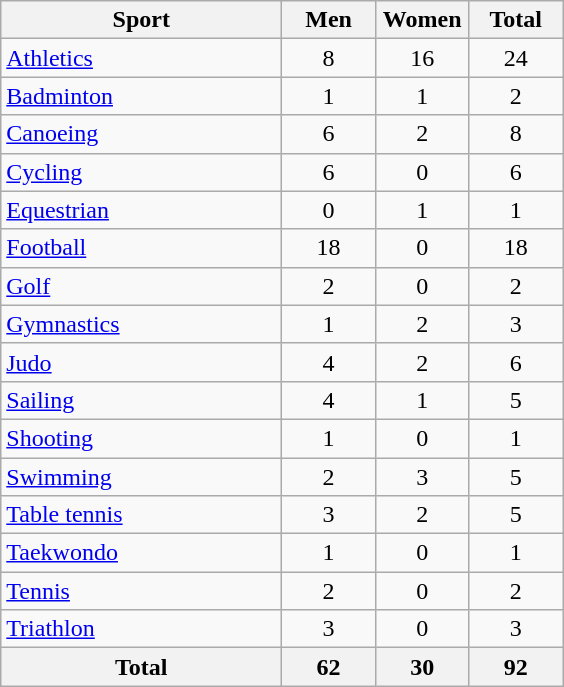<table class="wikitable sortable" style="text-align:center;">
<tr>
<th width=180>Sport</th>
<th width=55>Men</th>
<th width=55>Women</th>
<th width=55>Total</th>
</tr>
<tr>
<td align=left><a href='#'>Athletics</a></td>
<td>8</td>
<td>16</td>
<td>24</td>
</tr>
<tr>
<td align=left><a href='#'>Badminton</a></td>
<td>1</td>
<td>1</td>
<td>2</td>
</tr>
<tr>
<td align=left><a href='#'>Canoeing</a></td>
<td>6</td>
<td>2</td>
<td>8</td>
</tr>
<tr>
<td align=left><a href='#'>Cycling</a></td>
<td>6</td>
<td>0</td>
<td>6</td>
</tr>
<tr>
<td align=left><a href='#'>Equestrian</a></td>
<td>0</td>
<td>1</td>
<td>1</td>
</tr>
<tr>
<td align=left><a href='#'>Football</a></td>
<td>18</td>
<td>0</td>
<td>18</td>
</tr>
<tr>
<td align=left><a href='#'>Golf</a></td>
<td>2</td>
<td>0</td>
<td>2</td>
</tr>
<tr>
<td align=left><a href='#'>Gymnastics</a></td>
<td>1</td>
<td>2</td>
<td>3</td>
</tr>
<tr>
<td align=left><a href='#'>Judo</a></td>
<td>4</td>
<td>2</td>
<td>6</td>
</tr>
<tr>
<td align=left><a href='#'>Sailing</a></td>
<td>4</td>
<td>1</td>
<td>5</td>
</tr>
<tr>
<td align=left><a href='#'>Shooting</a></td>
<td>1</td>
<td>0</td>
<td>1</td>
</tr>
<tr>
<td align=left><a href='#'>Swimming</a></td>
<td>2</td>
<td>3</td>
<td>5</td>
</tr>
<tr>
<td align=left><a href='#'>Table tennis</a></td>
<td>3</td>
<td>2</td>
<td>5</td>
</tr>
<tr>
<td align=left><a href='#'>Taekwondo</a></td>
<td>1</td>
<td>0</td>
<td>1</td>
</tr>
<tr>
<td align=left><a href='#'>Tennis</a></td>
<td>2</td>
<td>0</td>
<td>2</td>
</tr>
<tr>
<td align=left><a href='#'>Triathlon</a></td>
<td>3</td>
<td>0</td>
<td>3</td>
</tr>
<tr>
<th>Total</th>
<th>62</th>
<th>30</th>
<th>92</th>
</tr>
</table>
